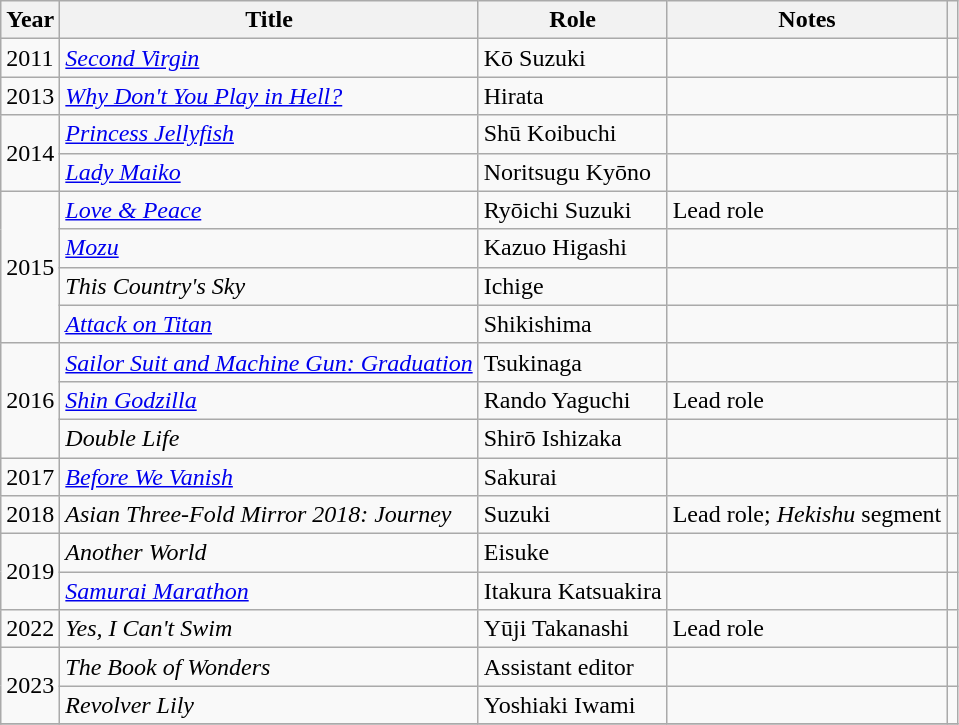<table class="wikitable sortable">
<tr>
<th>Year</th>
<th>Title</th>
<th>Role</th>
<th class="unsortable">Notes</th>
<th class="unsortable"></th>
</tr>
<tr>
<td>2011</td>
<td><em><a href='#'>Second Virgin</a></em></td>
<td>Kō Suzuki</td>
<td></td>
<td></td>
</tr>
<tr>
<td>2013</td>
<td><em><a href='#'>Why Don't You Play in Hell?</a></em></td>
<td>Hirata</td>
<td></td>
<td></td>
</tr>
<tr>
<td rowspan=2>2014</td>
<td><em><a href='#'>Princess Jellyfish</a></em></td>
<td>Shū Koibuchi</td>
<td></td>
<td></td>
</tr>
<tr>
<td><em><a href='#'>Lady Maiko</a></em></td>
<td>Noritsugu Kyōno</td>
<td></td>
<td></td>
</tr>
<tr>
<td rowspan=4>2015</td>
<td><em><a href='#'>Love & Peace</a></em></td>
<td>Ryōichi Suzuki</td>
<td>Lead role</td>
<td></td>
</tr>
<tr>
<td><em><a href='#'>Mozu</a></em></td>
<td>Kazuo Higashi</td>
<td></td>
<td></td>
</tr>
<tr>
<td><em>This Country's Sky</em></td>
<td>Ichige</td>
<td></td>
<td></td>
</tr>
<tr>
<td><em><a href='#'>Attack on Titan</a></em></td>
<td>Shikishima</td>
<td></td>
<td></td>
</tr>
<tr>
<td rowspan=3>2016</td>
<td><em><a href='#'>Sailor Suit and Machine Gun: Graduation</a></em></td>
<td>Tsukinaga</td>
<td></td>
<td></td>
</tr>
<tr>
<td><em><a href='#'>Shin Godzilla</a></em></td>
<td>Rando Yaguchi</td>
<td>Lead role</td>
<td></td>
</tr>
<tr>
<td><em>Double Life</em></td>
<td>Shirō Ishizaka</td>
<td></td>
<td></td>
</tr>
<tr>
<td>2017</td>
<td><em><a href='#'>Before We Vanish</a></em></td>
<td>Sakurai</td>
<td></td>
<td></td>
</tr>
<tr>
<td>2018</td>
<td><em>Asian Three-Fold Mirror 2018: Journey</em></td>
<td>Suzuki</td>
<td>Lead role; <em>Hekishu</em> segment</td>
<td></td>
</tr>
<tr>
<td rowspan=2>2019</td>
<td><em>Another World</em></td>
<td>Eisuke</td>
<td></td>
<td></td>
</tr>
<tr>
<td><em><a href='#'>Samurai Marathon</a></em></td>
<td>Itakura Katsuakira</td>
<td></td>
<td></td>
</tr>
<tr>
<td>2022</td>
<td><em>Yes, I Can't Swim</em></td>
<td>Yūji Takanashi</td>
<td>Lead role</td>
<td></td>
</tr>
<tr>
<td rowspan=2>2023</td>
<td><em>The Book of Wonders</em></td>
<td>Assistant editor</td>
<td></td>
<td></td>
</tr>
<tr>
<td><em>Revolver Lily</em></td>
<td>Yoshiaki Iwami</td>
<td></td>
<td></td>
</tr>
<tr>
</tr>
</table>
